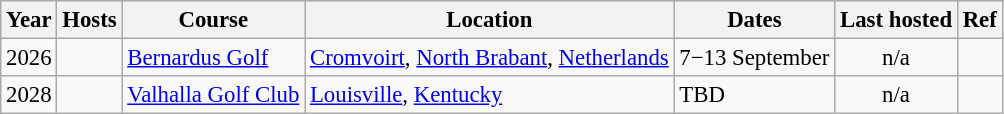<table class="wikitable" style="font-size:95%">
<tr>
<th>Year</th>
<th>Hosts</th>
<th>Course</th>
<th>Location</th>
<th>Dates</th>
<th>Last hosted</th>
<th>Ref</th>
</tr>
<tr>
<td align=center>2026</td>
<td></td>
<td><a href='#'>Bernardus Golf</a></td>
<td><a href='#'>Cromvoirt</a>, <a href='#'>North Brabant</a>, <a href='#'>Netherlands</a></td>
<td>7−13 September</td>
<td align=center>n/a</td>
<td></td>
</tr>
<tr>
<td align=center>2028</td>
<td></td>
<td><a href='#'>Valhalla Golf Club</a></td>
<td><a href='#'>Louisville</a>, <a href='#'>Kentucky</a></td>
<td>TBD</td>
<td align=center>n/a</td>
<td></td>
</tr>
</table>
